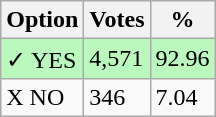<table class="wikitable">
<tr>
<th>Option</th>
<th>Votes</th>
<th>%</th>
</tr>
<tr>
<td style=background:#bbf8be>✓ YES</td>
<td style=background:#bbf8be>4,571</td>
<td style=background:#bbf8be>92.96</td>
</tr>
<tr>
<td>X NO</td>
<td>346</td>
<td>7.04</td>
</tr>
</table>
